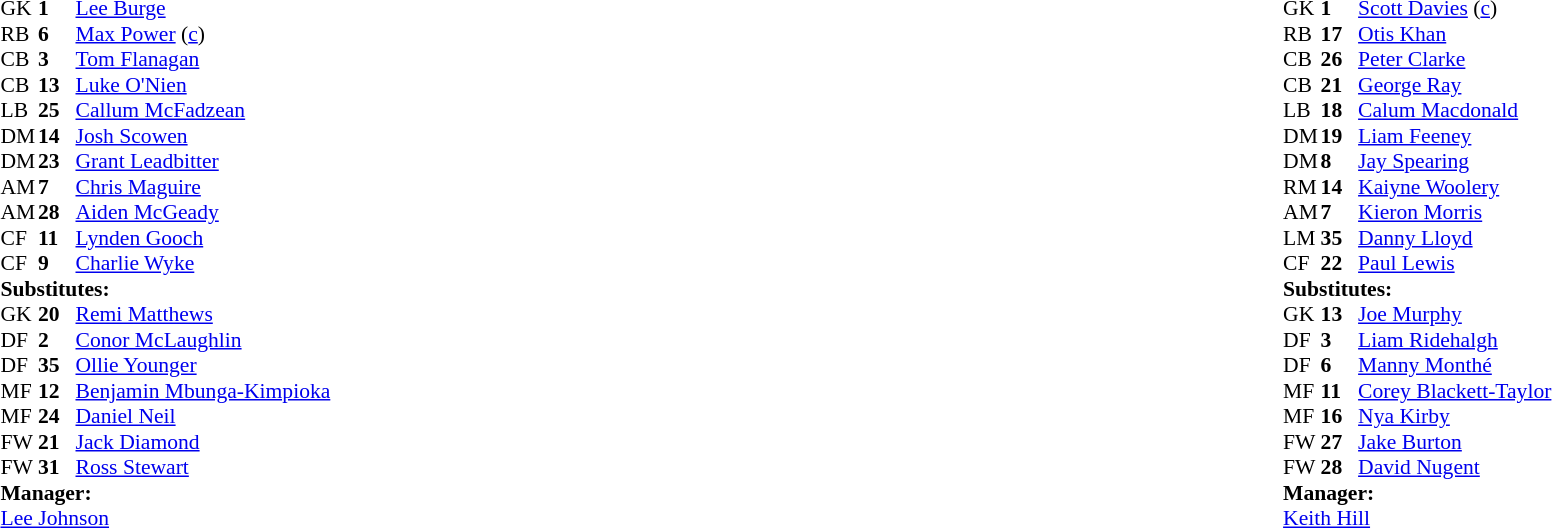<table style="width:100%">
<tr>
<td style="vertical-align:top; width:50%"><br><table cellspacing="0" cellpadding="0" style="font-size:90%">
<tr>
<th width=25></th>
<th width=25></th>
</tr>
<tr>
<td>GK</td>
<td><strong>1</strong></td>
<td> <a href='#'>Lee Burge</a></td>
</tr>
<tr>
<td>RB</td>
<td><strong>6</strong></td>
<td> <a href='#'>Max Power</a> (<a href='#'>c</a>)</td>
<td></td>
<td></td>
</tr>
<tr>
<td>CB</td>
<td><strong>3</strong></td>
<td> <a href='#'>Tom Flanagan</a></td>
<td></td>
<td></td>
</tr>
<tr>
<td>CB</td>
<td><strong>13</strong></td>
<td> <a href='#'>Luke O'Nien</a></td>
</tr>
<tr>
<td>LB</td>
<td><strong>25</strong></td>
<td> <a href='#'>Callum McFadzean</a></td>
</tr>
<tr>
<td>DM</td>
<td><strong>14</strong></td>
<td> <a href='#'>Josh Scowen</a></td>
</tr>
<tr>
<td>DM</td>
<td><strong>23</strong></td>
<td> <a href='#'>Grant Leadbitter</a></td>
</tr>
<tr>
<td>AM</td>
<td><strong>7</strong></td>
<td> <a href='#'>Chris Maguire</a></td>
<td></td>
<td></td>
</tr>
<tr>
<td>AM</td>
<td><strong>28</strong></td>
<td> <a href='#'>Aiden McGeady</a></td>
</tr>
<tr>
<td>CF</td>
<td><strong>11</strong></td>
<td> <a href='#'>Lynden Gooch</a></td>
</tr>
<tr>
<td>CF</td>
<td><strong>9</strong></td>
<td> <a href='#'>Charlie Wyke</a></td>
</tr>
<tr>
<td colspan="3"><strong>Substitutes:</strong></td>
</tr>
<tr>
<td>GK</td>
<td><strong>20</strong></td>
<td> <a href='#'>Remi Matthews</a></td>
</tr>
<tr>
<td>DF</td>
<td><strong>2</strong></td>
<td> <a href='#'>Conor McLaughlin</a></td>
<td></td>
<td></td>
</tr>
<tr>
<td>DF</td>
<td><strong>35</strong></td>
<td> <a href='#'>Ollie Younger</a></td>
</tr>
<tr>
<td>MF</td>
<td><strong>12</strong></td>
<td> <a href='#'>Benjamin Mbunga-Kimpioka</a></td>
</tr>
<tr>
<td>MF</td>
<td><strong>24</strong></td>
<td> <a href='#'>Daniel Neil</a></td>
</tr>
<tr>
<td>FW</td>
<td><strong>21</strong></td>
<td> <a href='#'>Jack Diamond</a></td>
<td></td>
<td></td>
</tr>
<tr>
<td>FW</td>
<td><strong>31</strong></td>
<td> <a href='#'>Ross Stewart</a></td>
</tr>
<tr>
<td colspan="3"><strong>Manager:</strong></td>
</tr>
<tr>
<td colspan="4"> <a href='#'>Lee Johnson</a></td>
</tr>
</table>
</td>
<td style="vertical-align:top; width:50%"><br><table cellspacing="0" cellpadding="0" style="font-size:90%; margin:auto">
<tr>
<th width=25></th>
<th width=25></th>
</tr>
<tr>
<td>GK</td>
<td><strong>1</strong></td>
<td> <a href='#'>Scott Davies</a> (<a href='#'>c</a>)</td>
</tr>
<tr>
<td>RB</td>
<td><strong>17</strong></td>
<td> <a href='#'>Otis Khan</a></td>
</tr>
<tr>
<td>CB</td>
<td><strong>26</strong></td>
<td> <a href='#'>Peter Clarke</a></td>
</tr>
<tr>
<td>CB</td>
<td><strong>21</strong></td>
<td> <a href='#'>George Ray</a></td>
</tr>
<tr>
<td>LB</td>
<td><strong>18</strong></td>
<td> <a href='#'>Calum Macdonald</a></td>
</tr>
<tr>
<td>DM</td>
<td><strong>19</strong></td>
<td> <a href='#'>Liam Feeney</a></td>
</tr>
<tr>
<td>DM</td>
<td><strong>8</strong></td>
<td> <a href='#'>Jay Spearing</a></td>
</tr>
<tr>
<td>RM</td>
<td><strong>14</strong></td>
<td> <a href='#'>Kaiyne Woolery</a></td>
</tr>
<tr>
<td>AM</td>
<td><strong>7</strong></td>
<td> <a href='#'>Kieron Morris</a></td>
<td></td>
<td></td>
</tr>
<tr>
<td>LM</td>
<td><strong>35</strong></td>
<td> <a href='#'>Danny Lloyd</a></td>
<td></td>
<td></td>
</tr>
<tr>
<td>CF</td>
<td><strong>22</strong></td>
<td> <a href='#'>Paul Lewis</a></td>
<td></td>
<td></td>
</tr>
<tr>
<td colspan="3"><strong>Substitutes:</strong></td>
</tr>
<tr>
<td>GK</td>
<td><strong>13</strong></td>
<td> <a href='#'>Joe Murphy</a></td>
</tr>
<tr>
<td>DF</td>
<td><strong>3</strong></td>
<td> <a href='#'>Liam Ridehalgh</a></td>
</tr>
<tr>
<td>DF</td>
<td><strong>6</strong></td>
<td> <a href='#'>Manny Monthé</a></td>
</tr>
<tr>
<td>MF</td>
<td><strong>11</strong></td>
<td> <a href='#'>Corey Blackett-Taylor</a></td>
<td></td>
<td></td>
</tr>
<tr>
<td>MF</td>
<td><strong>16</strong></td>
<td> <a href='#'>Nya Kirby</a></td>
</tr>
<tr>
<td>FW</td>
<td><strong>27</strong></td>
<td> <a href='#'>Jake Burton</a></td>
<td></td>
<td></td>
</tr>
<tr>
<td>FW</td>
<td><strong>28</strong></td>
<td> <a href='#'>David Nugent</a></td>
<td></td>
<td></td>
</tr>
<tr>
<td colspan=3><strong>Manager:</strong></td>
</tr>
<tr>
<td colspan=4> <a href='#'>Keith Hill</a></td>
</tr>
</table>
</td>
</tr>
</table>
